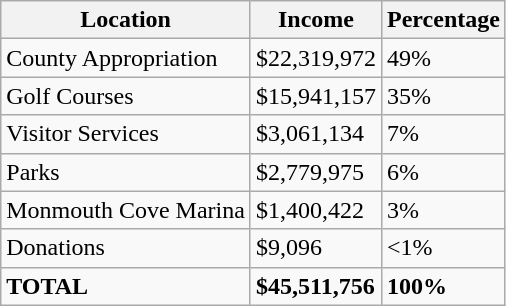<table class="wikitable">
<tr>
<th>Location</th>
<th>Income</th>
<th>Percentage</th>
</tr>
<tr>
<td>County Appropriation</td>
<td>$22,319,972</td>
<td>49%</td>
</tr>
<tr>
<td>Golf Courses</td>
<td>$15,941,157</td>
<td>35%</td>
</tr>
<tr>
<td>Visitor Services</td>
<td>$3,061,134</td>
<td>7%</td>
</tr>
<tr>
<td>Parks</td>
<td>$2,779,975</td>
<td>6%</td>
</tr>
<tr>
<td>Monmouth Cove Marina</td>
<td>$1,400,422</td>
<td>3%</td>
</tr>
<tr>
<td>Donations</td>
<td>$9,096</td>
<td><1%</td>
</tr>
<tr>
<td><strong>TOTAL</strong></td>
<td><strong>$45,511,756</strong></td>
<td><strong>100%</strong></td>
</tr>
</table>
